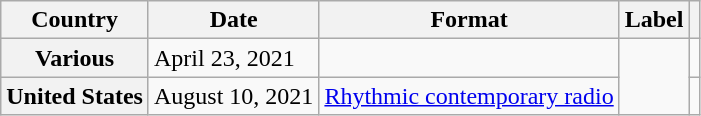<table class="wikitable plainrowheaders" border="1">
<tr>
<th scope="col">Country</th>
<th scope="col">Date</th>
<th scope="col">Format</th>
<th scope="col">Label</th>
<th scope="col"></th>
</tr>
<tr>
<th scope="row">Various</th>
<td>April 23, 2021</td>
<td></td>
<td rowspan="2"></td>
<td style="text-align:center;"></td>
</tr>
<tr>
<th scope="row">United States</th>
<td>August 10, 2021</td>
<td><a href='#'>Rhythmic contemporary radio</a></td>
<td align="center"></td>
</tr>
</table>
